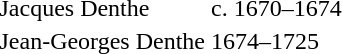<table>
<tr>
<td>Jacques Denthe</td>
<td>c. 1670–1674</td>
</tr>
<tr>
<td>Jean-Georges Denthe</td>
<td>1674–1725</td>
</tr>
</table>
